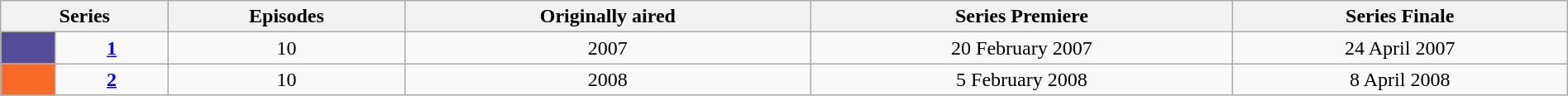<table class="wikitable plainrowheaders" width=100% |>
<tr>
<th colspan="2">Series</th>
<th>Episodes</th>
<th>Originally aired</th>
<th>Series Premiere</th>
<th>Series Finale</th>
</tr>
<tr>
<td bgcolor=554C99 height="10px"></td>
<td align="center"><strong><a href='#'>1</a></strong></td>
<td align="center">10</td>
<td align="center">2007</td>
<td align="center">20 February 2007</td>
<td align="center">24 April 2007</td>
</tr>
<tr>
<td bgcolor=F86A28 height="10px"></td>
<td align="center"><strong><a href='#'>2</a></strong></td>
<td align="center">10</td>
<td align="center">2008</td>
<td align="center">5 February 2008</td>
<td align="center">8 April 2008</td>
</tr>
</table>
